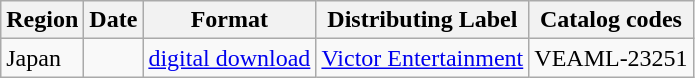<table class="wikitable">
<tr>
<th>Region</th>
<th>Date</th>
<th>Format</th>
<th>Distributing Label</th>
<th>Catalog codes</th>
</tr>
<tr>
<td>Japan</td>
<td></td>
<td><a href='#'>digital download</a></td>
<td><a href='#'>Victor Entertainment</a></td>
<td>VEAML-23251</td>
</tr>
</table>
